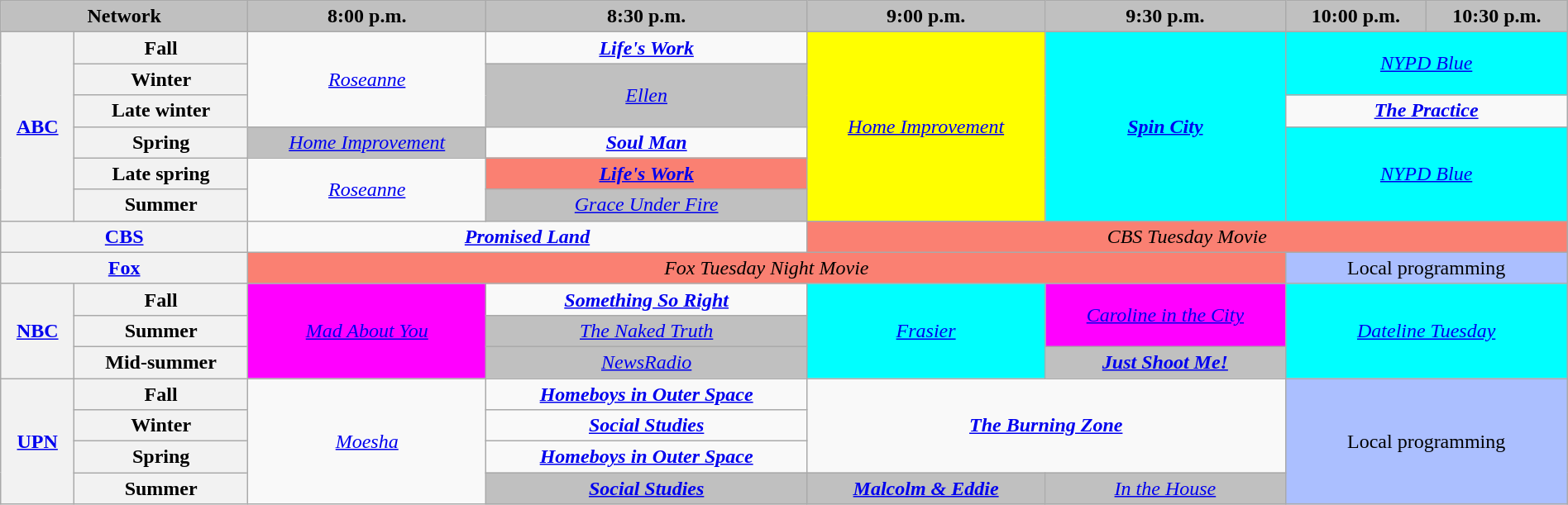<table class="wikitable" style="width:100%;margin-right:0;text-align:center">
<tr>
<th colspan="2" style="background-color:#C0C0C0">Network</th>
<th style="background-color:#C0C0C0;text-align:center">8:00 p.m.</th>
<th style="background-color:#C0C0C0;text-align:center">8:30 p.m.</th>
<th style="background-color:#C0C0C0;text-align:center">9:00 p.m.</th>
<th style="background-color:#C0C0C0;text-align:center">9:30 p.m.</th>
<th style="background-color:#C0C0C0;text-align:center">10:00 p.m.</th>
<th style="background-color:#C0C0C0;text-align:center">10:30 p.m.</th>
</tr>
<tr>
<th rowspan="6"><a href='#'>ABC</a></th>
<th>Fall</th>
<td rowspan="3"><em><a href='#'>Roseanne</a></em></td>
<td><strong><em><a href='#'>Life's Work</a></em></strong></td>
<td rowspan="6" style="background:yellow;"><em><a href='#'>Home Improvement</a></em> </td>
<td rowspan="6" style="background:cyan;"><strong><em><a href='#'>Spin City</a></em></strong> </td>
<td rowspan="2" colspan="2" style="background:cyan;"><em><a href='#'>NYPD Blue</a></em> </td>
</tr>
<tr>
<th>Winter</th>
<td rowspan="2" style="background:#C0C0C0;"><em><a href='#'>Ellen</a></em> </td>
</tr>
<tr>
<th>Late winter</th>
<td colspan="2"><strong><em><a href='#'>The Practice</a></em></strong></td>
</tr>
<tr>
<th>Spring</th>
<td style="background:#C0C0C0;"><em><a href='#'>Home Improvement</a></em> </td>
<td><strong><em><a href='#'>Soul Man</a></em></strong></td>
<td rowspan="3" colspan="2" style="background:cyan;"><em><a href='#'>NYPD Blue</a></em> </td>
</tr>
<tr>
<th>Late spring</th>
<td rowspan="2"><em><a href='#'>Roseanne</a></em></td>
<td style="background:#FA8072;"><strong><em><a href='#'>Life's Work</a></em></strong></td>
</tr>
<tr>
<th>Summer</th>
<td style="background:#C0C0C0;"><em><a href='#'>Grace Under Fire</a></em> </td>
</tr>
<tr>
<th colspan="2"><a href='#'>CBS</a></th>
<td colspan="2"><strong><em><a href='#'>Promised Land</a></em></strong></td>
<td colspan="4" style="background:#FA8072;"><em>CBS Tuesday Movie</em></td>
</tr>
<tr>
<th colspan="2"><a href='#'>Fox</a></th>
<td colspan="4" style="background:#FA8072;"><em>Fox Tuesday Night Movie</em></td>
<td colspan="2" style="background:#abbfff;">Local programming</td>
</tr>
<tr>
<th rowspan="3"><a href='#'>NBC</a></th>
<th>Fall</th>
<td rowspan="3" style="background:magenta;"><em><a href='#'>Mad About You</a></em> </td>
<td><strong><em><a href='#'>Something So Right</a></em></strong></td>
<td rowspan="3" style="background:cyan;"><em><a href='#'>Frasier</a></em> </td>
<td rowspan="2" style="background:magenta;"><em><a href='#'>Caroline in the City</a></em> </td>
<td colspan="2" rowspan="3" style="background:cyan;"><em><a href='#'>Dateline Tuesday</a></em> </td>
</tr>
<tr>
<th>Summer</th>
<td style="background:#C0C0C0;"><em><a href='#'>The Naked Truth</a></em> </td>
</tr>
<tr>
<th>Mid-summer</th>
<td style="background:#C0C0C0;"><em><a href='#'>NewsRadio</a></em> </td>
<td style="background:#C0C0C0;"><strong><em><a href='#'>Just Shoot Me!</a></em></strong> </td>
</tr>
<tr>
<th rowspan="4"><a href='#'>UPN</a></th>
<th>Fall</th>
<td rowspan="4"><em><a href='#'>Moesha</a></em></td>
<td><strong><em><a href='#'>Homeboys in Outer Space</a></em></strong></td>
<td rowspan="3" colspan="2"><strong><em><a href='#'>The Burning Zone</a></em></strong></td>
<td rowspan="4" colspan="2" style="background:#abbfff;">Local programming</td>
</tr>
<tr>
<th>Winter</th>
<td><strong><em><a href='#'>Social Studies</a></em></strong></td>
</tr>
<tr>
<th>Spring</th>
<td><strong><em><a href='#'>Homeboys in Outer Space</a></em></strong></td>
</tr>
<tr>
<th>Summer</th>
<td style="background:#C0C0C0;"><strong><em><a href='#'>Social Studies</a></em></strong> </td>
<td style="background:#C0C0C0;"><strong><em><a href='#'>Malcolm & Eddie</a></em></strong> </td>
<td style="background:#C0C0C0;"><em><a href='#'>In the House</a></em> </td>
</tr>
</table>
